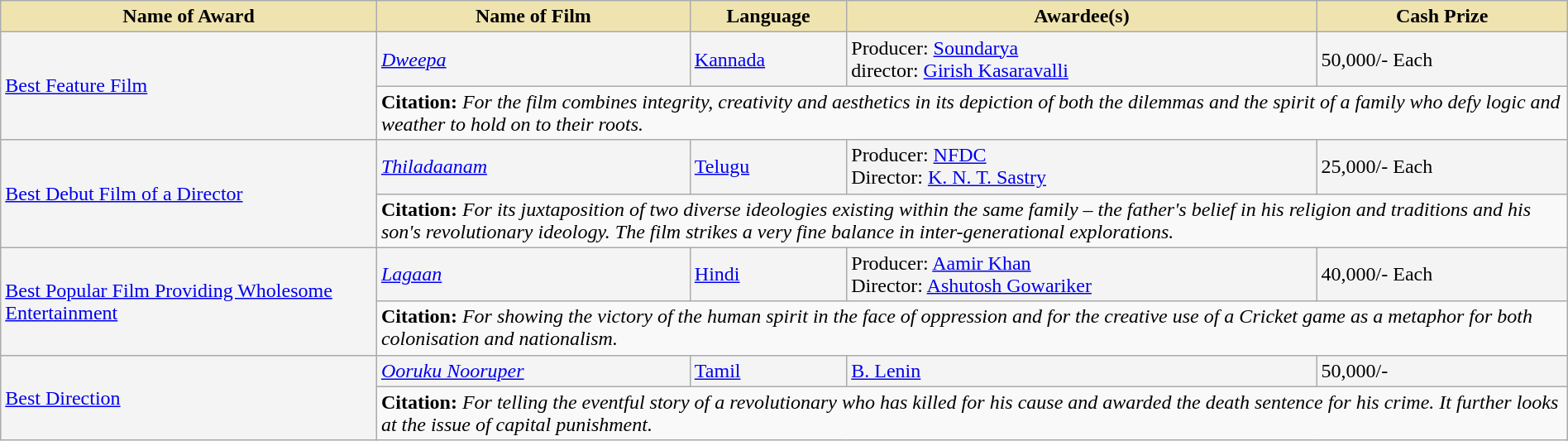<table class="wikitable" style="width:100%;">
<tr>
<th style="background-color:#EFE4B0;width:24%;">Name of Award</th>
<th style="background-color:#EFE4B0;width:20%;">Name of Film</th>
<th style="background-color:#EFE4B0;width:10%;">Language</th>
<th style="background-color:#EFE4B0;width:30%;">Awardee(s)</th>
<th style="background-color:#EFE4B0;width:16%;">Cash Prize</th>
</tr>
<tr style="background-color:#F4F4F4">
<td rowspan="2"><a href='#'>Best Feature Film</a></td>
<td><em><a href='#'>Dweepa</a></em></td>
<td><a href='#'>Kannada</a></td>
<td>Producer: <a href='#'>Soundarya</a><br>director: <a href='#'>Girish Kasaravalli</a></td>
<td> 50,000/- Each</td>
</tr>
<tr style="background-color:#F9F9F9">
<td colspan="4"><strong>Citation:</strong> <em>For the film combines integrity, creativity and aesthetics in its depiction of both the dilemmas and the spirit of a family who defy logic and weather to hold on to their roots.</em></td>
</tr>
<tr style="background-color:#F4F4F4">
<td rowspan="2"><a href='#'>Best Debut Film of a Director</a></td>
<td><em><a href='#'>Thiladaanam</a></em></td>
<td><a href='#'>Telugu</a></td>
<td>Producer: <a href='#'>NFDC</a><br>Director: <a href='#'>K. N. T. Sastry</a></td>
<td> 25,000/- Each</td>
</tr>
<tr style="background-color:#F9F9F9">
<td colspan="4"><strong>Citation:</strong> <em>For its juxtaposition of two diverse ideologies existing within the same family – the father's belief in his religion and traditions and his son's revolutionary ideology. The film strikes a very fine balance in inter-generational explorations.</em></td>
</tr>
<tr style="background-color:#F4F4F4">
<td rowspan="2"><a href='#'>Best Popular Film Providing Wholesome Entertainment</a></td>
<td><em><a href='#'>Lagaan</a></em></td>
<td><a href='#'>Hindi</a></td>
<td>Producer: <a href='#'>Aamir Khan</a><br>Director: <a href='#'>Ashutosh Gowariker</a></td>
<td> 40,000/- Each</td>
</tr>
<tr style="background-color:#F9F9F9">
<td colspan="4"><strong>Citation:</strong> <em>For showing the victory of the human spirit in the face of oppression and for the creative use of a Cricket game as a metaphor for both colonisation and nationalism.</em></td>
</tr>
<tr style="background-color:#F4F4F4">
<td rowspan="2"><a href='#'>Best Direction</a></td>
<td><em><a href='#'>Ooruku Nooruper</a></em></td>
<td><a href='#'>Tamil</a></td>
<td><a href='#'>B. Lenin</a></td>
<td> 50,000/-</td>
</tr>
<tr style="background-color:#F9F9F9">
<td colspan="4"><strong>Citation:</strong> <em>For telling the eventful story of a revolutionary who has killed for his cause and awarded the death sentence for his crime. It further looks at the issue of capital punishment.</em></td>
</tr>
</table>
